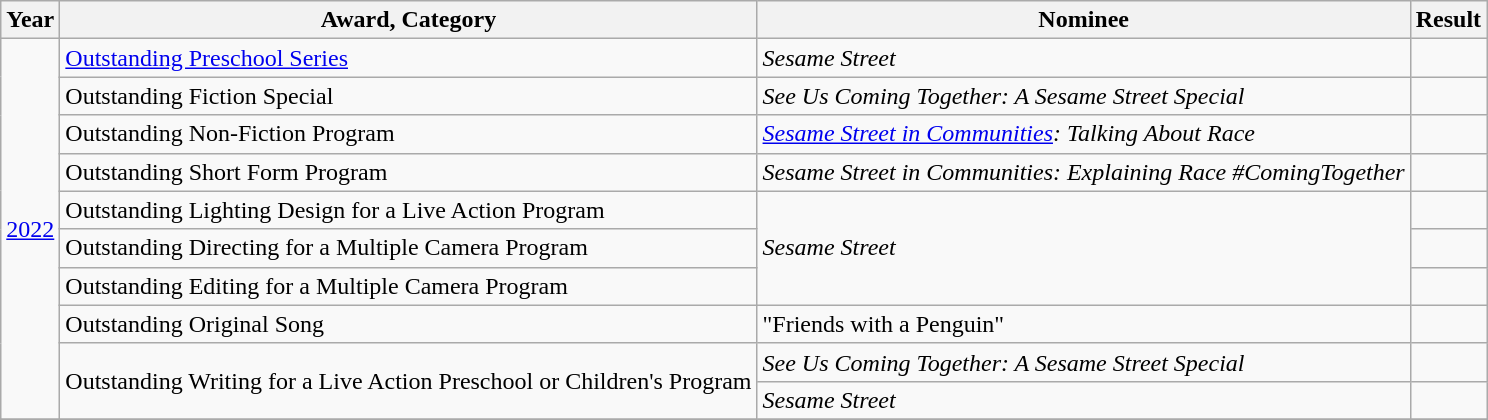<table class="wikitable">
<tr>
<th>Year</th>
<th>Award, Category</th>
<th>Nominee</th>
<th>Result</th>
</tr>
<tr>
<td rowspan=10><a href='#'>2022</a></td>
<td><a href='#'>Outstanding Preschool Series</a></td>
<td><em>Sesame Street</em></td>
<td></td>
</tr>
<tr>
<td>Outstanding Fiction Special</td>
<td><em>See Us Coming Together: A Sesame Street Special</em></td>
<td></td>
</tr>
<tr>
<td>Outstanding Non-Fiction Program</td>
<td><em><a href='#'>Sesame Street in Communities</a>: Talking About Race</em></td>
<td></td>
</tr>
<tr>
<td>Outstanding Short Form Program</td>
<td><em>Sesame Street in Communities: Explaining Race #ComingTogether</em></td>
<td></td>
</tr>
<tr>
<td>Outstanding Lighting Design for a Live Action Program</td>
<td rowspan=3><em>Sesame Street</em></td>
<td></td>
</tr>
<tr>
<td>Outstanding Directing for a Multiple Camera Program</td>
<td></td>
</tr>
<tr>
<td>Outstanding Editing for a Multiple Camera Program</td>
<td></td>
</tr>
<tr>
<td>Outstanding Original Song</td>
<td>"Friends with a Penguin"</td>
<td></td>
</tr>
<tr>
<td rowspan=2>Outstanding Writing for a Live Action Preschool or Children's Program</td>
<td><em>See Us Coming Together: A Sesame Street Special</em></td>
<td></td>
</tr>
<tr>
<td><em>Sesame Street</em></td>
<td></td>
</tr>
<tr>
</tr>
</table>
